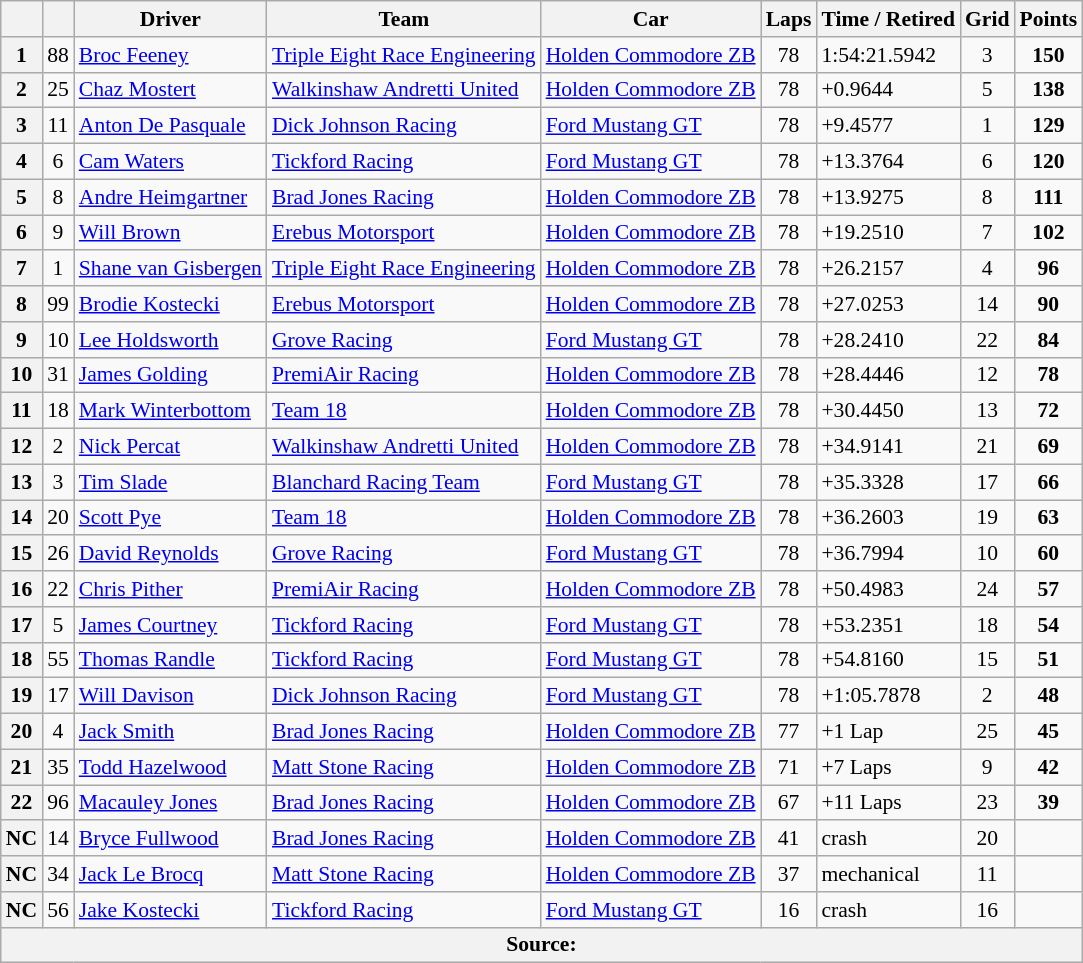<table class="wikitable" style="font-size:90%;">
<tr>
<th></th>
<th></th>
<th>Driver</th>
<th>Team</th>
<th>Car</th>
<th>Laps</th>
<th>Time / Retired</th>
<th>Grid</th>
<th>Points</th>
</tr>
<tr>
<th>1</th>
<td align="center">88</td>
<td> <a href='#'>Broc Feeney</a></td>
<td><a href='#'>Triple Eight Race Engineering</a></td>
<td><a href='#'>Holden Commodore ZB</a></td>
<td align="center">78</td>
<td>1:54:21.5942</td>
<td align="center">3</td>
<td align="center"><strong>150</strong></td>
</tr>
<tr>
<th>2</th>
<td align="center">25</td>
<td> <a href='#'>Chaz Mostert</a></td>
<td><a href='#'>Walkinshaw Andretti United</a></td>
<td><a href='#'>Holden Commodore ZB</a></td>
<td align="center">78</td>
<td>+0.9644</td>
<td align="center">5</td>
<td align="center"><strong>138</strong></td>
</tr>
<tr>
<th>3</th>
<td align="center">11</td>
<td> <a href='#'>Anton De Pasquale</a></td>
<td><a href='#'>Dick Johnson Racing</a></td>
<td><a href='#'>Ford Mustang GT</a></td>
<td align="center">78</td>
<td>+9.4577</td>
<td align="center">1</td>
<td align="center"><strong>129</strong></td>
</tr>
<tr>
<th>4</th>
<td align="center">6</td>
<td> <a href='#'>Cam Waters</a></td>
<td><a href='#'>Tickford Racing</a></td>
<td><a href='#'>Ford Mustang GT</a></td>
<td align="center">78</td>
<td>+13.3764</td>
<td align="center">6</td>
<td align="center"><strong>120</strong></td>
</tr>
<tr>
<th>5</th>
<td align="center">8</td>
<td> <a href='#'>Andre Heimgartner</a></td>
<td><a href='#'>Brad Jones Racing</a></td>
<td><a href='#'>Holden Commodore ZB</a></td>
<td align="center">78</td>
<td>+13.9275</td>
<td align="center">8</td>
<td align="center"><strong>111</strong></td>
</tr>
<tr>
<th>6</th>
<td align="center">9</td>
<td> <a href='#'>Will Brown</a></td>
<td><a href='#'>Erebus Motorsport</a></td>
<td><a href='#'>Holden Commodore ZB</a></td>
<td align="center">78</td>
<td>+19.2510</td>
<td align="center">7</td>
<td align="center"><strong>102</strong></td>
</tr>
<tr>
<th>7</th>
<td align="center">1</td>
<td> <a href='#'>Shane van Gisbergen</a></td>
<td><a href='#'>Triple Eight Race Engineering</a></td>
<td><a href='#'>Holden Commodore ZB</a></td>
<td align="center">78</td>
<td>+26.2157</td>
<td align="center">4</td>
<td align="center"><strong>96</strong></td>
</tr>
<tr>
<th>8</th>
<td align="center">99</td>
<td> <a href='#'>Brodie Kostecki</a></td>
<td><a href='#'>Erebus Motorsport</a></td>
<td><a href='#'>Holden Commodore ZB</a></td>
<td align="center">78</td>
<td>+27.0253</td>
<td align="center">14</td>
<td align="center"><strong>90</strong></td>
</tr>
<tr>
<th>9</th>
<td align="center">10</td>
<td> <a href='#'>Lee Holdsworth</a></td>
<td><a href='#'>Grove Racing</a></td>
<td><a href='#'>Ford Mustang GT</a></td>
<td align="center">78</td>
<td>+28.2410</td>
<td align="center">22</td>
<td align="center"><strong>84</strong></td>
</tr>
<tr>
<th>10</th>
<td align="center">31</td>
<td> <a href='#'>James Golding</a></td>
<td><a href='#'>PremiAir Racing</a></td>
<td><a href='#'>Holden Commodore ZB</a></td>
<td align="center">78</td>
<td>+28.4446</td>
<td align="center">12</td>
<td align="center"><strong>78</strong></td>
</tr>
<tr>
<th>11</th>
<td align="center">18</td>
<td> <a href='#'>Mark Winterbottom</a></td>
<td><a href='#'>Team 18</a></td>
<td><a href='#'>Holden Commodore ZB</a></td>
<td align="center">78</td>
<td>+30.4450</td>
<td align="center">13</td>
<td align="center"><strong>72</strong></td>
</tr>
<tr>
<th>12</th>
<td align="center">2</td>
<td> <a href='#'>Nick Percat</a></td>
<td><a href='#'>Walkinshaw Andretti United</a></td>
<td><a href='#'>Holden Commodore ZB</a></td>
<td align="center">78</td>
<td>+34.9141</td>
<td align="center">21</td>
<td align="center"><strong>69</strong></td>
</tr>
<tr>
<th>13</th>
<td align="center">3</td>
<td> <a href='#'>Tim Slade</a></td>
<td><a href='#'>Blanchard Racing Team</a></td>
<td><a href='#'>Ford Mustang GT</a></td>
<td align="center">78</td>
<td>+35.3328</td>
<td align="center">17</td>
<td align="center"><strong>66</strong></td>
</tr>
<tr>
<th>14</th>
<td align="center">20</td>
<td> <a href='#'>Scott Pye</a></td>
<td><a href='#'>Team 18</a></td>
<td><a href='#'>Holden Commodore ZB</a></td>
<td align="center">78</td>
<td>+36.2603</td>
<td align="center">19</td>
<td align="center"><strong>63</strong></td>
</tr>
<tr>
<th>15</th>
<td align="center">26</td>
<td> <a href='#'>David Reynolds</a></td>
<td><a href='#'>Grove Racing</a></td>
<td><a href='#'>Ford Mustang GT</a></td>
<td align="center">78</td>
<td>+36.7994</td>
<td align="center">10</td>
<td align="center"><strong>60</strong></td>
</tr>
<tr>
<th>16</th>
<td align="center">22</td>
<td> <a href='#'>Chris Pither</a></td>
<td><a href='#'>PremiAir Racing</a></td>
<td><a href='#'>Holden Commodore ZB</a></td>
<td align="center">78</td>
<td>+50.4983</td>
<td align="center">24</td>
<td align="center"><strong>57</strong></td>
</tr>
<tr>
<th>17</th>
<td align="center">5</td>
<td> <a href='#'>James Courtney</a></td>
<td><a href='#'>Tickford Racing</a></td>
<td><a href='#'>Ford Mustang GT</a></td>
<td align="center">78</td>
<td>+53.2351</td>
<td align="center">18</td>
<td align="center"><strong>54</strong></td>
</tr>
<tr>
<th>18</th>
<td align="center">55</td>
<td> <a href='#'>Thomas Randle</a></td>
<td><a href='#'>Tickford Racing</a></td>
<td><a href='#'>Ford Mustang GT</a></td>
<td align="center">78</td>
<td>+54.8160</td>
<td align="center">15</td>
<td align="center"><strong>51</strong></td>
</tr>
<tr>
<th>19</th>
<td align="center">17</td>
<td> <a href='#'>Will Davison</a></td>
<td><a href='#'>Dick Johnson Racing</a></td>
<td><a href='#'>Ford Mustang GT</a></td>
<td align="center">78</td>
<td>+1:05.7878</td>
<td align="center">2</td>
<td align="center"><strong>48</strong></td>
</tr>
<tr>
<th>20</th>
<td align="center">4</td>
<td> <a href='#'>Jack Smith</a></td>
<td><a href='#'>Brad Jones Racing</a></td>
<td><a href='#'>Holden Commodore ZB</a></td>
<td align="center">77</td>
<td>+1 Lap</td>
<td align="center">25</td>
<td align="center"><strong>45</strong></td>
</tr>
<tr>
<th>21</th>
<td align="center">35</td>
<td> <a href='#'>Todd Hazelwood</a></td>
<td><a href='#'>Matt Stone Racing</a></td>
<td><a href='#'>Holden Commodore ZB</a></td>
<td align="center">71</td>
<td>+7 Laps</td>
<td align="center">9</td>
<td align="center"><strong>42</strong></td>
</tr>
<tr>
<th>22</th>
<td align="center">96</td>
<td> <a href='#'>Macauley Jones</a></td>
<td><a href='#'>Brad Jones Racing</a></td>
<td><a href='#'>Holden Commodore ZB</a></td>
<td align="center">67</td>
<td>+11 Laps</td>
<td align="center">23</td>
<td align="center"><strong>39</strong></td>
</tr>
<tr>
<th>NC</th>
<td align="center">14</td>
<td> <a href='#'>Bryce Fullwood</a></td>
<td><a href='#'>Brad Jones Racing</a></td>
<td><a href='#'>Holden Commodore ZB</a></td>
<td align="center">41</td>
<td>crash</td>
<td align="center">20</td>
<td></td>
</tr>
<tr>
<th>NC</th>
<td align="center">34</td>
<td> <a href='#'>Jack Le Brocq</a></td>
<td><a href='#'>Matt Stone Racing</a></td>
<td><a href='#'>Holden Commodore ZB</a></td>
<td align="center">37</td>
<td>mechanical</td>
<td align="center">11</td>
<td></td>
</tr>
<tr>
<th>NC</th>
<td align="center">56</td>
<td> <a href='#'>Jake Kostecki</a></td>
<td><a href='#'>Tickford Racing</a></td>
<td><a href='#'>Ford Mustang GT</a></td>
<td align="center">16</td>
<td>crash</td>
<td align="center">16</td>
<td></td>
</tr>
<tr>
<th colspan="9">Source:</th>
</tr>
</table>
